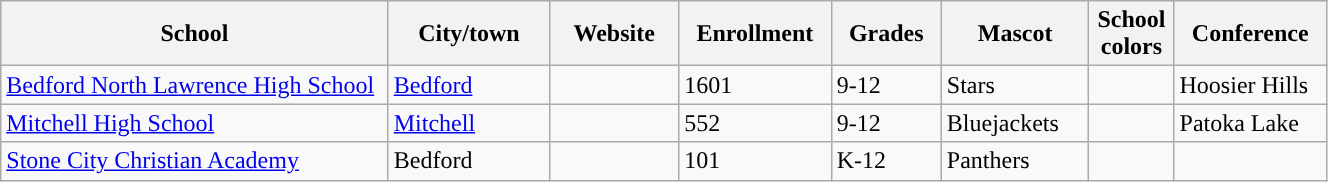<table class="wikitable sortable" width="70%">
<tr>
<th width="20%">School</th>
<th width="08%">City/town</th>
<th width="06%">Website</th>
<th width="04%">Enrollment</th>
<th width="04%">Grades</th>
<th width="04%">Mascot</th>
<th width=01%>School colors</th>
<th width="04%">Conference</th>
</tr>
<tr>
<td><a href='#'>Bedford North Lawrence High School</a></td>
<td><a href='#'>Bedford</a></td>
<td></td>
<td>1601</td>
<td>9-12</td>
<td>Stars</td>
<td>  </td>
<td>Hoosier Hills</td>
</tr>
<tr>
<td><a href='#'>Mitchell High School</a></td>
<td><a href='#'>Mitchell</a></td>
<td></td>
<td>552</td>
<td>9-12</td>
<td>Bluejackets</td>
<td>  </td>
<td>Patoka Lake</td>
</tr>
<tr>
<td><a href='#'>Stone City Christian Academy</a></td>
<td>Bedford</td>
<td> </td>
<td>101</td>
<td>K-12</td>
<td>Panthers</td>
<td> </td>
<td></td>
</tr>
</table>
